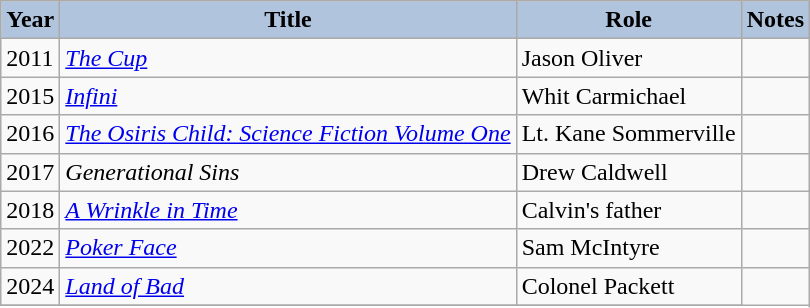<table class="wikitable">
<tr>
<th style="background:#B0C4DE;">Year</th>
<th style="background:#B0C4DE;">Title</th>
<th style="background:#B0C4DE;">Role</th>
<th style="background:#B0C4DE;">Notes</th>
</tr>
<tr>
<td>2011</td>
<td><em><a href='#'>The Cup</a></em></td>
<td>Jason Oliver</td>
<td></td>
</tr>
<tr>
<td>2015</td>
<td><em><a href='#'>Infini</a></em></td>
<td>Whit Carmichael</td>
<td></td>
</tr>
<tr>
<td>2016</td>
<td><em><a href='#'>The Osiris Child: Science Fiction Volume One</a></em></td>
<td>Lt. Kane Sommerville</td>
<td></td>
</tr>
<tr>
<td>2017</td>
<td><em>Generational Sins</em></td>
<td>Drew Caldwell</td>
<td></td>
</tr>
<tr>
<td>2018</td>
<td><em><a href='#'>A Wrinkle in Time</a></em></td>
<td>Calvin's father</td>
<td></td>
</tr>
<tr>
<td>2022</td>
<td><em><a href='#'>Poker Face</a></em></td>
<td>Sam McIntyre</td>
<td></td>
</tr>
<tr>
<td>2024</td>
<td><em><a href='#'>Land of Bad</a></em></td>
<td>Colonel Packett</td>
</tr>
<tr>
</tr>
</table>
